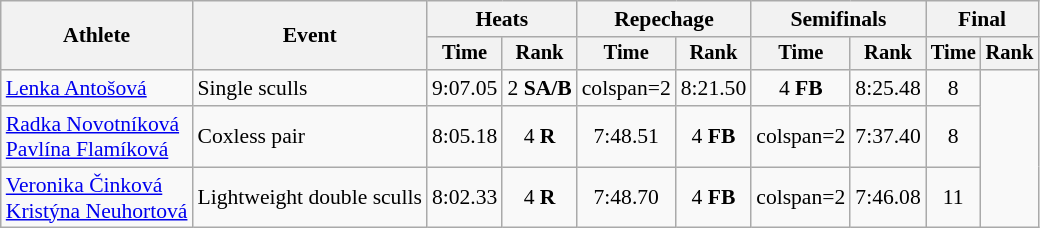<table class="wikitable" style="font-size:90%">
<tr>
<th rowspan="2">Athlete</th>
<th rowspan="2">Event</th>
<th colspan="2">Heats</th>
<th colspan="2">Repechage</th>
<th colspan="2">Semifinals</th>
<th colspan="2">Final</th>
</tr>
<tr style="font-size:95%">
<th>Time</th>
<th>Rank</th>
<th>Time</th>
<th>Rank</th>
<th>Time</th>
<th>Rank</th>
<th>Time</th>
<th>Rank</th>
</tr>
<tr align=center>
<td align=left><a href='#'>Lenka Antošová</a></td>
<td align=left>Single sculls</td>
<td>9:07.05</td>
<td>2 <strong>SA/B</strong></td>
<td>colspan=2</td>
<td>8:21.50</td>
<td>4 <strong>FB</strong></td>
<td>8:25.48</td>
<td>8</td>
</tr>
<tr align=center>
<td align=left><a href='#'>Radka Novotníková</a><br><a href='#'>Pavlína Flamíková</a></td>
<td align=left>Coxless pair</td>
<td>8:05.18</td>
<td>4 <strong>R</strong></td>
<td>7:48.51</td>
<td>4 <strong>FB</strong></td>
<td>colspan=2</td>
<td>7:37.40</td>
<td>8</td>
</tr>
<tr align=center>
<td align=left><a href='#'>Veronika Činková</a><br><a href='#'>Kristýna Neuhortová</a></td>
<td align=left>Lightweight double sculls</td>
<td>8:02.33</td>
<td>4 <strong>R</strong></td>
<td>7:48.70</td>
<td>4 <strong>FB</strong></td>
<td>colspan=2</td>
<td>7:46.08</td>
<td>11</td>
</tr>
</table>
